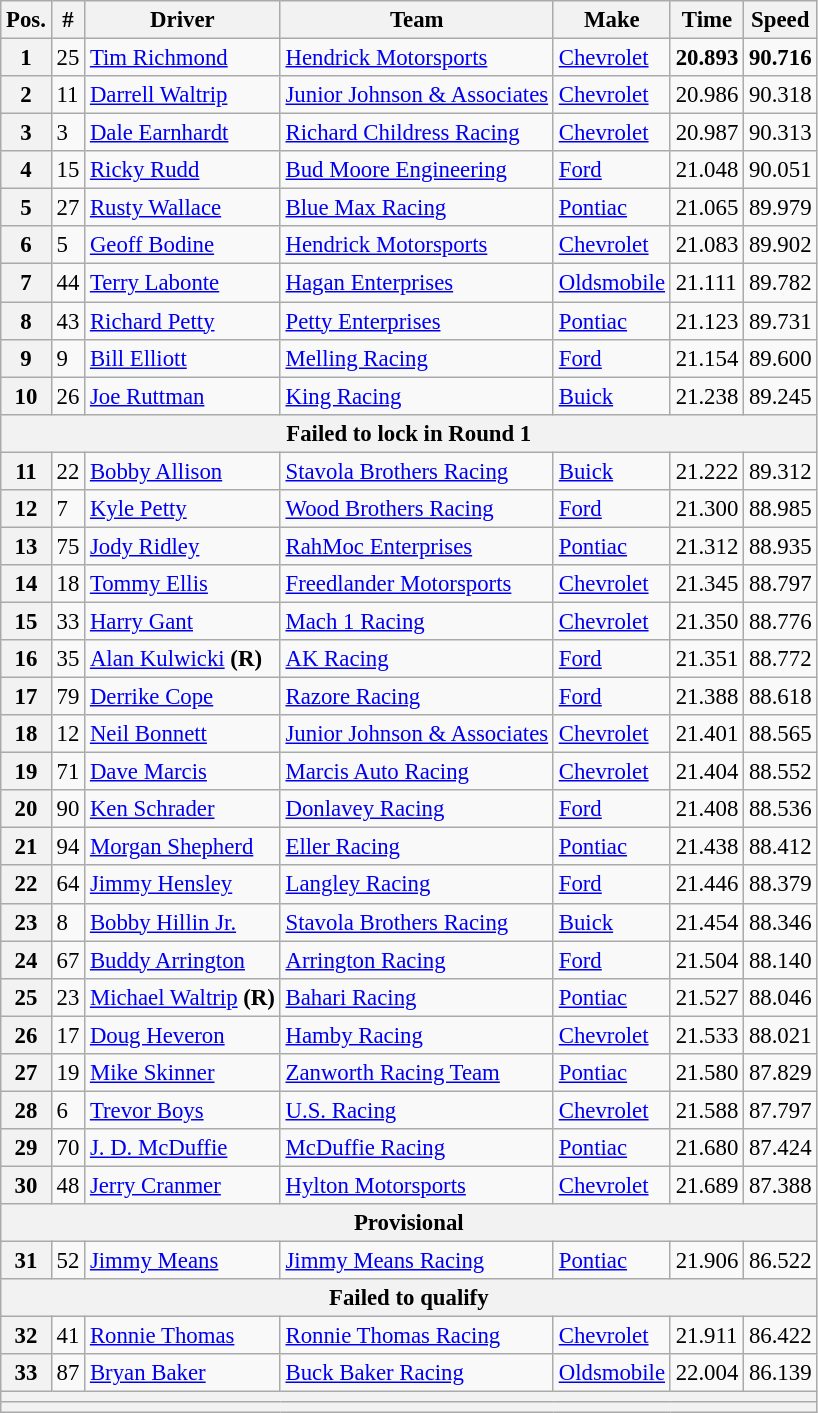<table class="wikitable" style="font-size:95%">
<tr>
<th>Pos.</th>
<th>#</th>
<th>Driver</th>
<th>Team</th>
<th>Make</th>
<th>Time</th>
<th>Speed</th>
</tr>
<tr>
<th>1</th>
<td>25</td>
<td><a href='#'>Tim Richmond</a></td>
<td><a href='#'>Hendrick Motorsports</a></td>
<td><a href='#'>Chevrolet</a></td>
<td><strong>20.893</strong></td>
<td><strong>90.716</strong></td>
</tr>
<tr>
<th>2</th>
<td>11</td>
<td><a href='#'>Darrell Waltrip</a></td>
<td><a href='#'>Junior Johnson & Associates</a></td>
<td><a href='#'>Chevrolet</a></td>
<td>20.986</td>
<td>90.318</td>
</tr>
<tr>
<th>3</th>
<td>3</td>
<td><a href='#'>Dale Earnhardt</a></td>
<td><a href='#'>Richard Childress Racing</a></td>
<td><a href='#'>Chevrolet</a></td>
<td>20.987</td>
<td>90.313</td>
</tr>
<tr>
<th>4</th>
<td>15</td>
<td><a href='#'>Ricky Rudd</a></td>
<td><a href='#'>Bud Moore Engineering</a></td>
<td><a href='#'>Ford</a></td>
<td>21.048</td>
<td>90.051</td>
</tr>
<tr>
<th>5</th>
<td>27</td>
<td><a href='#'>Rusty Wallace</a></td>
<td><a href='#'>Blue Max Racing</a></td>
<td><a href='#'>Pontiac</a></td>
<td>21.065</td>
<td>89.979</td>
</tr>
<tr>
<th>6</th>
<td>5</td>
<td><a href='#'>Geoff Bodine</a></td>
<td><a href='#'>Hendrick Motorsports</a></td>
<td><a href='#'>Chevrolet</a></td>
<td>21.083</td>
<td>89.902</td>
</tr>
<tr>
<th>7</th>
<td>44</td>
<td><a href='#'>Terry Labonte</a></td>
<td><a href='#'>Hagan Enterprises</a></td>
<td><a href='#'>Oldsmobile</a></td>
<td>21.111</td>
<td>89.782</td>
</tr>
<tr>
<th>8</th>
<td>43</td>
<td><a href='#'>Richard Petty</a></td>
<td><a href='#'>Petty Enterprises</a></td>
<td><a href='#'>Pontiac</a></td>
<td>21.123</td>
<td>89.731</td>
</tr>
<tr>
<th>9</th>
<td>9</td>
<td><a href='#'>Bill Elliott</a></td>
<td><a href='#'>Melling Racing</a></td>
<td><a href='#'>Ford</a></td>
<td>21.154</td>
<td>89.600</td>
</tr>
<tr>
<th>10</th>
<td>26</td>
<td><a href='#'>Joe Ruttman</a></td>
<td><a href='#'>King Racing</a></td>
<td><a href='#'>Buick</a></td>
<td>21.238</td>
<td>89.245</td>
</tr>
<tr>
<th colspan="7">Failed to lock in Round 1</th>
</tr>
<tr>
<th>11</th>
<td>22</td>
<td><a href='#'>Bobby Allison</a></td>
<td><a href='#'>Stavola Brothers Racing</a></td>
<td><a href='#'>Buick</a></td>
<td>21.222</td>
<td>89.312</td>
</tr>
<tr>
<th>12</th>
<td>7</td>
<td><a href='#'>Kyle Petty</a></td>
<td><a href='#'>Wood Brothers Racing</a></td>
<td><a href='#'>Ford</a></td>
<td>21.300</td>
<td>88.985</td>
</tr>
<tr>
<th>13</th>
<td>75</td>
<td><a href='#'>Jody Ridley</a></td>
<td><a href='#'>RahMoc Enterprises</a></td>
<td><a href='#'>Pontiac</a></td>
<td>21.312</td>
<td>88.935</td>
</tr>
<tr>
<th>14</th>
<td>18</td>
<td><a href='#'>Tommy Ellis</a></td>
<td><a href='#'>Freedlander Motorsports</a></td>
<td><a href='#'>Chevrolet</a></td>
<td>21.345</td>
<td>88.797</td>
</tr>
<tr>
<th>15</th>
<td>33</td>
<td><a href='#'>Harry Gant</a></td>
<td><a href='#'>Mach 1 Racing</a></td>
<td><a href='#'>Chevrolet</a></td>
<td>21.350</td>
<td>88.776</td>
</tr>
<tr>
<th>16</th>
<td>35</td>
<td><a href='#'>Alan Kulwicki</a> <strong>(R)</strong></td>
<td><a href='#'>AK Racing</a></td>
<td><a href='#'>Ford</a></td>
<td>21.351</td>
<td>88.772</td>
</tr>
<tr>
<th>17</th>
<td>79</td>
<td><a href='#'>Derrike Cope</a></td>
<td><a href='#'>Razore Racing</a></td>
<td><a href='#'>Ford</a></td>
<td>21.388</td>
<td>88.618</td>
</tr>
<tr>
<th>18</th>
<td>12</td>
<td><a href='#'>Neil Bonnett</a></td>
<td><a href='#'>Junior Johnson & Associates</a></td>
<td><a href='#'>Chevrolet</a></td>
<td>21.401</td>
<td>88.565</td>
</tr>
<tr>
<th>19</th>
<td>71</td>
<td><a href='#'>Dave Marcis</a></td>
<td><a href='#'>Marcis Auto Racing</a></td>
<td><a href='#'>Chevrolet</a></td>
<td>21.404</td>
<td>88.552</td>
</tr>
<tr>
<th>20</th>
<td>90</td>
<td><a href='#'>Ken Schrader</a></td>
<td><a href='#'>Donlavey Racing</a></td>
<td><a href='#'>Ford</a></td>
<td>21.408</td>
<td>88.536</td>
</tr>
<tr>
<th>21</th>
<td>94</td>
<td><a href='#'>Morgan Shepherd</a></td>
<td><a href='#'>Eller Racing</a></td>
<td><a href='#'>Pontiac</a></td>
<td>21.438</td>
<td>88.412</td>
</tr>
<tr>
<th>22</th>
<td>64</td>
<td><a href='#'>Jimmy Hensley</a></td>
<td><a href='#'>Langley Racing</a></td>
<td><a href='#'>Ford</a></td>
<td>21.446</td>
<td>88.379</td>
</tr>
<tr>
<th>23</th>
<td>8</td>
<td><a href='#'>Bobby Hillin Jr.</a></td>
<td><a href='#'>Stavola Brothers Racing</a></td>
<td><a href='#'>Buick</a></td>
<td>21.454</td>
<td>88.346</td>
</tr>
<tr>
<th>24</th>
<td>67</td>
<td><a href='#'>Buddy Arrington</a></td>
<td><a href='#'>Arrington Racing</a></td>
<td><a href='#'>Ford</a></td>
<td>21.504</td>
<td>88.140</td>
</tr>
<tr>
<th>25</th>
<td>23</td>
<td><a href='#'>Michael Waltrip</a> <strong>(R)</strong></td>
<td><a href='#'>Bahari Racing</a></td>
<td><a href='#'>Pontiac</a></td>
<td>21.527</td>
<td>88.046</td>
</tr>
<tr>
<th>26</th>
<td>17</td>
<td><a href='#'>Doug Heveron</a></td>
<td><a href='#'>Hamby Racing</a></td>
<td><a href='#'>Chevrolet</a></td>
<td>21.533</td>
<td>88.021</td>
</tr>
<tr>
<th>27</th>
<td>19</td>
<td><a href='#'>Mike Skinner</a></td>
<td><a href='#'>Zanworth Racing Team</a></td>
<td><a href='#'>Pontiac</a></td>
<td>21.580</td>
<td>87.829</td>
</tr>
<tr>
<th>28</th>
<td>6</td>
<td><a href='#'>Trevor Boys</a></td>
<td><a href='#'>U.S. Racing</a></td>
<td><a href='#'>Chevrolet</a></td>
<td>21.588</td>
<td>87.797</td>
</tr>
<tr>
<th>29</th>
<td>70</td>
<td><a href='#'>J. D. McDuffie</a></td>
<td><a href='#'>McDuffie Racing</a></td>
<td><a href='#'>Pontiac</a></td>
<td>21.680</td>
<td>87.424</td>
</tr>
<tr>
<th>30</th>
<td>48</td>
<td><a href='#'>Jerry Cranmer</a></td>
<td><a href='#'>Hylton Motorsports</a></td>
<td><a href='#'>Chevrolet</a></td>
<td>21.689</td>
<td>87.388</td>
</tr>
<tr>
<th colspan="7">Provisional</th>
</tr>
<tr>
<th>31</th>
<td>52</td>
<td><a href='#'>Jimmy Means</a></td>
<td><a href='#'>Jimmy Means Racing</a></td>
<td><a href='#'>Pontiac</a></td>
<td>21.906</td>
<td>86.522</td>
</tr>
<tr>
<th colspan="7">Failed to qualify</th>
</tr>
<tr>
<th>32</th>
<td>41</td>
<td><a href='#'>Ronnie Thomas</a></td>
<td><a href='#'>Ronnie Thomas Racing</a></td>
<td><a href='#'>Chevrolet</a></td>
<td>21.911</td>
<td>86.422</td>
</tr>
<tr>
<th>33</th>
<td>87</td>
<td><a href='#'>Bryan Baker</a></td>
<td><a href='#'>Buck Baker Racing</a></td>
<td><a href='#'>Oldsmobile</a></td>
<td>22.004</td>
<td>86.139</td>
</tr>
<tr>
<th colspan="7"></th>
</tr>
<tr>
<th colspan="7"></th>
</tr>
</table>
